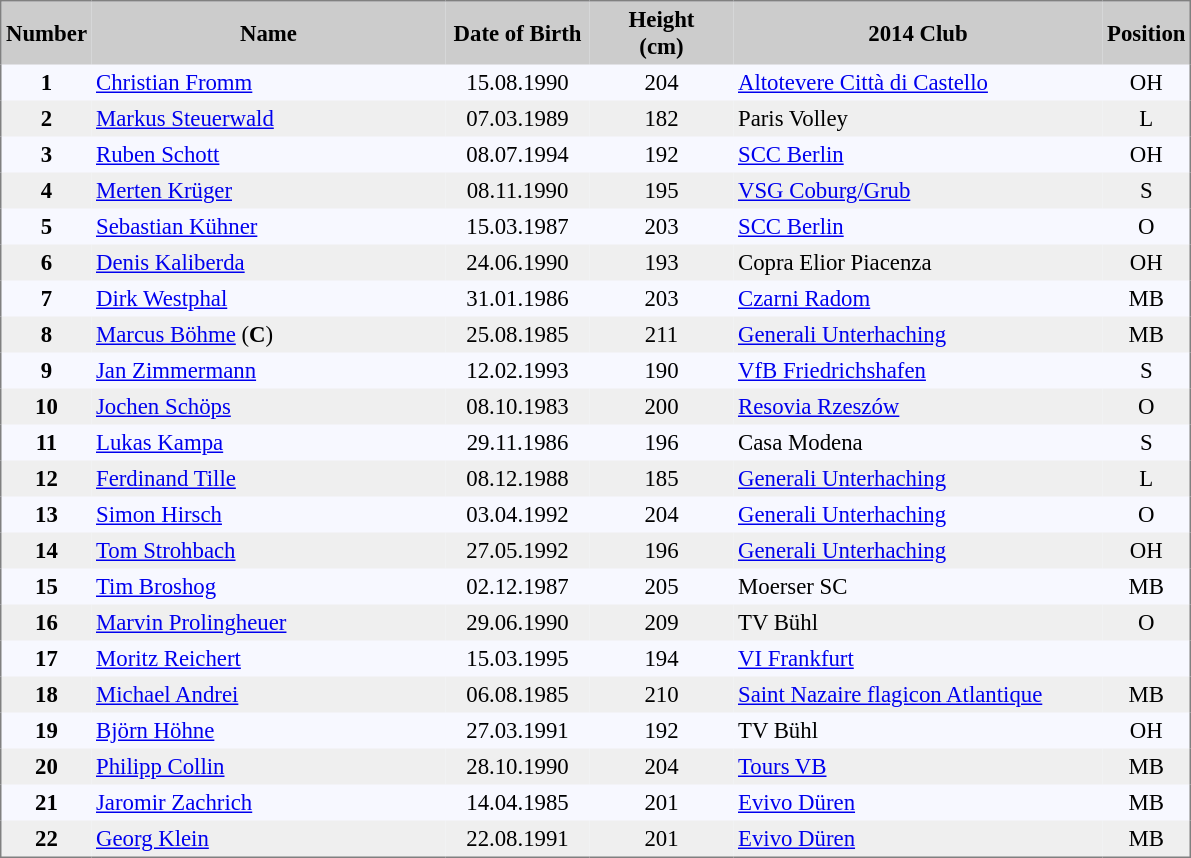<table cellpadding="3" style="background: #f7f8ff; font-size: 95%; border: 1px solid gray; border-collapse: collapse;">
<tr style="background:#ccc;">
<th style="width: 10px;"><strong>Number</strong></th>
<th style="width: 230px;"><strong>Name</strong></th>
<th style="width: 90px;"><strong>Date of Birth</strong></th>
<th style="width: 90px;"><strong>Height<br>(cm)</strong></th>
<th style="width: 240px;"><strong>2014 Club</strong></th>
<th style="width: 50px;"><strong>Position</strong></th>
</tr>
<tr>
<td style="text-align:center;"><strong>1</strong></td>
<td><a href='#'>Christian Fromm</a></td>
<td style="text-align:center;">15.08.1990</td>
<td style="text-align:center;">204</td>
<td> <a href='#'>Altotevere Città di Castello</a></td>
<td style="text-align:center;">OH</td>
</tr>
<tr style="background: #efefef;">
<td style="text-align:center;"><strong>2</strong></td>
<td><a href='#'>Markus Steuerwald</a></td>
<td style="text-align:center;">07.03.1989</td>
<td style="text-align:center;">182</td>
<td> Paris Volley</td>
<td style="text-align:center;">L</td>
</tr>
<tr>
<td style="text-align:center;"><strong>3</strong></td>
<td><a href='#'>Ruben Schott</a></td>
<td style="text-align:center;">08.07.1994</td>
<td style="text-align:center;">192</td>
<td> <a href='#'>SCC Berlin</a></td>
<td style="text-align:center;">OH</td>
</tr>
<tr style="background: #efefef;">
<td style="text-align:center;"><strong>4</strong></td>
<td><a href='#'>Merten Krüger</a></td>
<td style="text-align:center;">08.11.1990</td>
<td style="text-align:center;">195</td>
<td> <a href='#'>VSG Coburg/Grub</a></td>
<td style="text-align:center;">S</td>
</tr>
<tr>
<td style="text-align:center;"><strong>5</strong></td>
<td><a href='#'>Sebastian Kühner</a></td>
<td style="text-align:center;">15.03.1987</td>
<td style="text-align:center;">203</td>
<td> <a href='#'>SCC Berlin</a></td>
<td style="text-align:center;">O</td>
</tr>
<tr style="background: #efefef;">
<td style="text-align:center;"><strong>6</strong></td>
<td><a href='#'>Denis Kaliberda</a></td>
<td style="text-align:center;">24.06.1990</td>
<td style="text-align:center;">193</td>
<td> Copra Elior Piacenza</td>
<td style="text-align:center;">OH</td>
</tr>
<tr>
<td style="text-align:center;"><strong>7</strong></td>
<td><a href='#'>Dirk Westphal</a></td>
<td style="text-align:center;">31.01.1986</td>
<td style="text-align:center;">203</td>
<td> <a href='#'>Czarni Radom</a></td>
<td style="text-align:center;">MB</td>
</tr>
<tr style="background: #efefef;">
<td style="text-align:center;"><strong>8</strong></td>
<td><a href='#'>Marcus Böhme</a> (<strong>C</strong>)</td>
<td style="text-align:center;">25.08.1985</td>
<td style="text-align:center;">211</td>
<td> <a href='#'>Generali Unterhaching</a></td>
<td style="text-align:center;">MB</td>
</tr>
<tr>
<td style="text-align:center;"><strong>9</strong></td>
<td><a href='#'>Jan Zimmermann</a></td>
<td style="text-align:center;">12.02.1993</td>
<td style="text-align:center;">190</td>
<td> <a href='#'>VfB Friedrichshafen</a></td>
<td style="text-align:center;">S</td>
</tr>
<tr style="background: #efefef;">
<td style="text-align:center;"><strong>10</strong></td>
<td><a href='#'>Jochen Schöps</a></td>
<td style="text-align:center;">08.10.1983</td>
<td style="text-align:center;">200</td>
<td> <a href='#'>Resovia Rzeszów</a></td>
<td style="text-align:center;">O</td>
</tr>
<tr>
<td style="text-align:center;"><strong>11</strong></td>
<td><a href='#'>Lukas Kampa</a></td>
<td style="text-align:center;">29.11.1986</td>
<td style="text-align:center;">196</td>
<td> Casa Modena</td>
<td style="text-align:center;">S</td>
</tr>
<tr style="background: #efefef;">
<td style="text-align:center;"><strong>12</strong></td>
<td><a href='#'>Ferdinand Tille</a></td>
<td style="text-align:center;">08.12.1988</td>
<td style="text-align:center;">185</td>
<td> <a href='#'>Generali Unterhaching</a></td>
<td style="text-align:center;">L</td>
</tr>
<tr>
<td style="text-align:center;"><strong>13</strong></td>
<td><a href='#'>Simon Hirsch</a></td>
<td style="text-align:center;">03.04.1992</td>
<td style="text-align:center;">204</td>
<td> <a href='#'>Generali Unterhaching</a></td>
<td style="text-align:center;">O</td>
</tr>
<tr style="background: #efefef;">
<td style="text-align:center;"><strong>14</strong></td>
<td><a href='#'>Tom Strohbach</a></td>
<td style="text-align:center;">27.05.1992</td>
<td style="text-align:center;">196</td>
<td> <a href='#'>Generali Unterhaching</a></td>
<td style="text-align:center;">OH</td>
</tr>
<tr>
<td style="text-align:center;"><strong>15</strong></td>
<td><a href='#'>Tim Broshog</a></td>
<td style="text-align:center;">02.12.1987</td>
<td style="text-align:center;">205</td>
<td> Moerser SC</td>
<td style="text-align:center;">MB</td>
</tr>
<tr style="background: #efefef;">
<td style="text-align:center;"><strong>16</strong></td>
<td><a href='#'>Marvin Prolingheuer</a></td>
<td style="text-align:center;">29.06.1990</td>
<td style="text-align:center;">209</td>
<td> TV Bühl</td>
<td style="text-align:center;">O</td>
</tr>
<tr>
<td style="text-align:center;"><strong>17</strong></td>
<td><a href='#'>Moritz Reichert</a></td>
<td style="text-align:center;">15.03.1995</td>
<td style="text-align:center;">194</td>
<td> <a href='#'>VI Frankfurt</a></td>
<td style="text-align:center;"></td>
</tr>
<tr style="background: #efefef;">
<td style="text-align:center;"><strong>18</strong></td>
<td><a href='#'>Michael Andrei</a></td>
<td style="text-align:center;">06.08.1985</td>
<td style="text-align:center;">210</td>
<td> <a href='#'>Saint Nazaire flagicon Atlantique</a></td>
<td style="text-align:center;">MB</td>
</tr>
<tr>
<td style="text-align:center;"><strong>19</strong></td>
<td><a href='#'>Björn Höhne</a></td>
<td style="text-align:center;">27.03.1991</td>
<td style="text-align:center;">192</td>
<td> TV Bühl</td>
<td style="text-align:center;">OH</td>
</tr>
<tr style="background: #efefef;">
<td style="text-align:center;"><strong>20</strong></td>
<td><a href='#'>Philipp Collin</a></td>
<td style="text-align:center;">28.10.1990</td>
<td style="text-align:center;">204</td>
<td> <a href='#'>Tours VB</a></td>
<td style="text-align:center;">MB</td>
</tr>
<tr>
<td style="text-align:center;"><strong>21</strong></td>
<td><a href='#'>Jaromir Zachrich</a></td>
<td style="text-align:center;">14.04.1985</td>
<td style="text-align:center;">201</td>
<td> <a href='#'>Evivo Düren</a></td>
<td style="text-align:center;">MB</td>
</tr>
<tr style="background: #efefef;">
<td style="text-align:center;"><strong>22</strong></td>
<td><a href='#'>Georg Klein</a></td>
<td style="text-align:center;">22.08.1991</td>
<td style="text-align:center;">201</td>
<td> <a href='#'>Evivo Düren</a></td>
<td style="text-align:center;">MB</td>
</tr>
</table>
